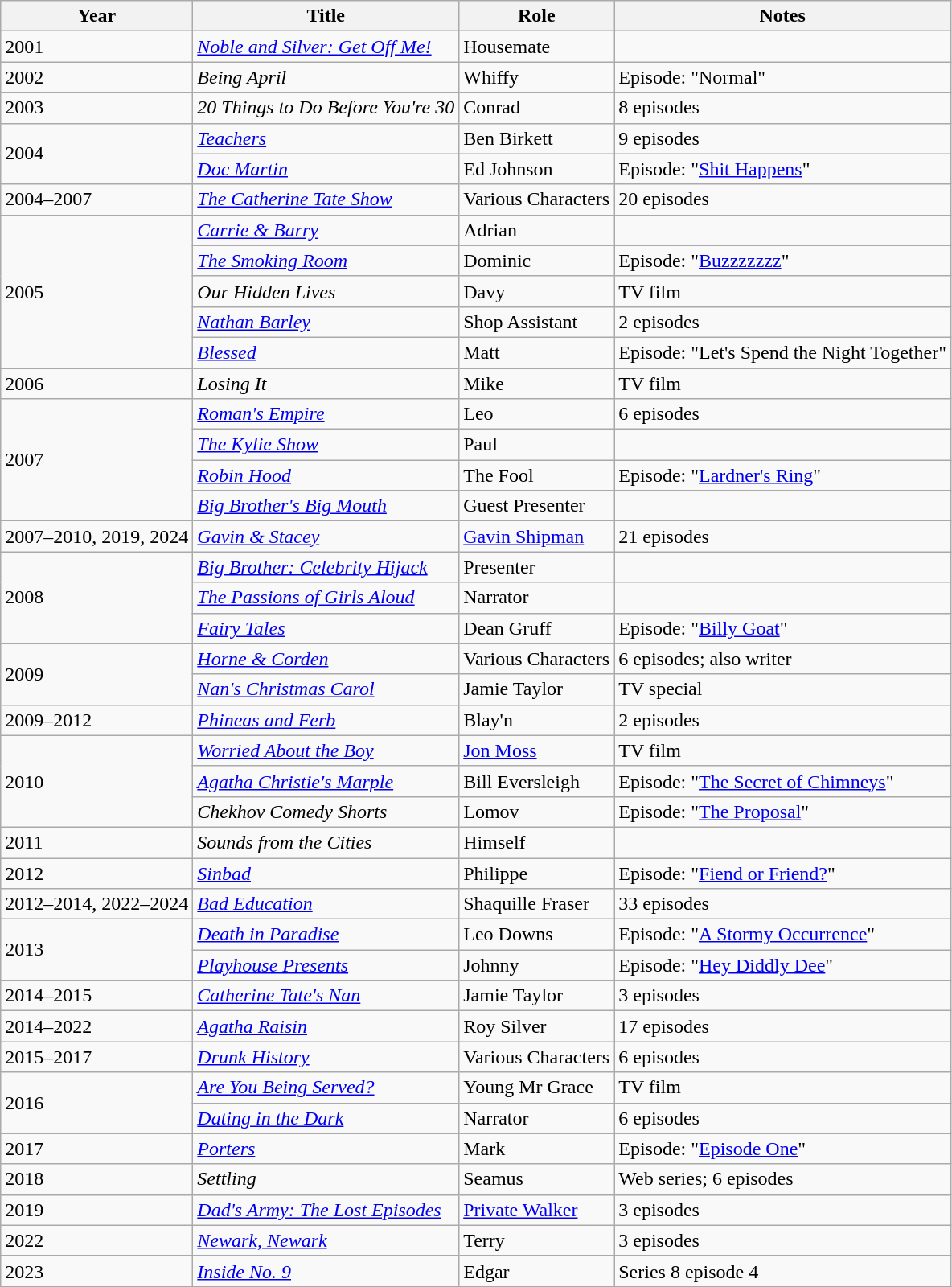<table class="wikitable sortable">
<tr>
<th>Year</th>
<th>Title</th>
<th>Role</th>
<th class="unsortable">Notes</th>
</tr>
<tr>
<td>2001</td>
<td><em><a href='#'>Noble and Silver: Get Off Me!</a></em></td>
<td>Housemate</td>
<td></td>
</tr>
<tr>
<td>2002</td>
<td><em>Being April</em></td>
<td>Whiffy</td>
<td>Episode: "Normal"</td>
</tr>
<tr>
<td>2003</td>
<td><em>20 Things to Do Before You're 30</em></td>
<td>Conrad</td>
<td>8 episodes</td>
</tr>
<tr>
<td rowspan="2">2004</td>
<td><em><a href='#'>Teachers</a></em></td>
<td>Ben Birkett</td>
<td>9 episodes</td>
</tr>
<tr>
<td><em><a href='#'>Doc Martin</a></em></td>
<td>Ed Johnson</td>
<td>Episode: "<a href='#'>Shit Happens</a>"</td>
</tr>
<tr>
<td>2004–2007</td>
<td><em><a href='#'>The Catherine Tate Show</a></em></td>
<td>Various Characters</td>
<td>20 episodes</td>
</tr>
<tr>
<td rowspan="5">2005</td>
<td><em><a href='#'>Carrie & Barry</a></em></td>
<td>Adrian</td>
<td></td>
</tr>
<tr>
<td><em><a href='#'>The Smoking Room</a></em></td>
<td>Dominic</td>
<td>Episode: "<a href='#'>Buzzzzzzz</a>"</td>
</tr>
<tr>
<td><em>Our Hidden Lives</em></td>
<td>Davy</td>
<td>TV film</td>
</tr>
<tr>
<td><em><a href='#'>Nathan Barley</a></em></td>
<td>Shop Assistant</td>
<td>2 episodes</td>
</tr>
<tr>
<td><em><a href='#'>Blessed</a></em></td>
<td>Matt</td>
<td>Episode: "Let's Spend the Night Together"</td>
</tr>
<tr>
<td>2006</td>
<td><em>Losing It</em></td>
<td>Mike</td>
<td>TV film</td>
</tr>
<tr>
<td rowspan="4">2007</td>
<td><em><a href='#'>Roman's Empire</a></em></td>
<td>Leo</td>
<td>6 episodes</td>
</tr>
<tr>
<td><em><a href='#'>The Kylie Show</a></em></td>
<td>Paul</td>
<td></td>
</tr>
<tr>
<td><em><a href='#'>Robin Hood</a></em></td>
<td>The Fool</td>
<td>Episode: "<a href='#'>Lardner's Ring</a>"</td>
</tr>
<tr>
<td><em><a href='#'>Big Brother's Big Mouth</a></em></td>
<td>Guest Presenter</td>
<td></td>
</tr>
<tr>
<td>2007–2010, 2019, 2024</td>
<td><em><a href='#'>Gavin & Stacey</a></em></td>
<td><a href='#'>Gavin Shipman</a></td>
<td>21 episodes</td>
</tr>
<tr>
<td rowspan=3>2008</td>
<td><em><a href='#'>Big Brother: Celebrity Hijack</a></em></td>
<td>Presenter</td>
<td></td>
</tr>
<tr>
<td><em><a href='#'>The Passions of Girls Aloud</a></em></td>
<td>Narrator</td>
<td></td>
</tr>
<tr>
<td><em><a href='#'>Fairy Tales</a></em></td>
<td>Dean Gruff</td>
<td>Episode: "<a href='#'>Billy Goat</a>"</td>
</tr>
<tr>
<td rowspan=2>2009</td>
<td><em><a href='#'>Horne & Corden</a></em></td>
<td>Various Characters</td>
<td>6 episodes; also writer</td>
</tr>
<tr>
<td><em><a href='#'>Nan's Christmas Carol</a></em></td>
<td>Jamie Taylor</td>
<td>TV special</td>
</tr>
<tr>
<td>2009–2012</td>
<td><em><a href='#'>Phineas and Ferb</a></em></td>
<td>Blay'n</td>
<td>2 episodes</td>
</tr>
<tr>
<td rowspan="3">2010</td>
<td><em><a href='#'>Worried About the Boy</a></em></td>
<td><a href='#'>Jon Moss</a></td>
<td>TV film</td>
</tr>
<tr>
<td><em><a href='#'>Agatha Christie's Marple</a></em></td>
<td>Bill Eversleigh</td>
<td>Episode: "<a href='#'>The Secret of Chimneys</a>"</td>
</tr>
<tr>
<td><em>Chekhov Comedy Shorts</em></td>
<td>Lomov</td>
<td>Episode: "<a href='#'>The Proposal</a>"</td>
</tr>
<tr>
<td>2011</td>
<td><em>Sounds from the Cities</em></td>
<td>Himself</td>
<td></td>
</tr>
<tr>
<td>2012</td>
<td><em><a href='#'>Sinbad</a></em></td>
<td>Philippe</td>
<td>Episode: "<a href='#'>Fiend or Friend?</a>"</td>
</tr>
<tr>
<td>2012–2014, 2022–2024</td>
<td><em><a href='#'>Bad Education</a></em></td>
<td>Shaquille Fraser</td>
<td>33 episodes</td>
</tr>
<tr>
<td rowspan=2>2013</td>
<td><em><a href='#'>Death in Paradise</a></em></td>
<td>Leo Downs</td>
<td>Episode: "<a href='#'>A Stormy Occurrence</a>"</td>
</tr>
<tr>
<td><em><a href='#'>Playhouse Presents</a></em></td>
<td>Johnny</td>
<td>Episode: "<a href='#'>Hey Diddly Dee</a>"</td>
</tr>
<tr>
<td>2014–2015</td>
<td><em><a href='#'>Catherine Tate's Nan</a></em></td>
<td>Jamie Taylor</td>
<td>3 episodes</td>
</tr>
<tr>
<td>2014–2022</td>
<td><em><a href='#'>Agatha Raisin</a></em></td>
<td>Roy Silver</td>
<td>17 episodes</td>
</tr>
<tr>
<td>2015–2017</td>
<td><em><a href='#'>Drunk History</a></em></td>
<td>Various Characters</td>
<td>6 episodes</td>
</tr>
<tr>
<td rowspan=2>2016</td>
<td><em><a href='#'>Are You Being Served?</a></em></td>
<td>Young Mr Grace</td>
<td>TV film</td>
</tr>
<tr>
<td><em><a href='#'>Dating in the Dark</a></em></td>
<td>Narrator</td>
<td>6 episodes</td>
</tr>
<tr>
<td>2017</td>
<td><em><a href='#'>Porters</a></em></td>
<td>Mark</td>
<td>Episode: "<a href='#'>Episode One</a>"</td>
</tr>
<tr>
<td>2018</td>
<td><em>Settling</em></td>
<td>Seamus</td>
<td>Web series; 6 episodes</td>
</tr>
<tr>
<td>2019</td>
<td><em><a href='#'>Dad's Army: The Lost Episodes</a></em></td>
<td><a href='#'>Private Walker</a></td>
<td>3 episodes</td>
</tr>
<tr>
<td>2022</td>
<td><em><a href='#'>Newark, Newark</a></em></td>
<td>Terry</td>
<td>3 episodes</td>
</tr>
<tr>
<td>2023</td>
<td><em><a href='#'>Inside No. 9</a></em></td>
<td>Edgar</td>
<td>Series 8 episode 4</td>
</tr>
</table>
